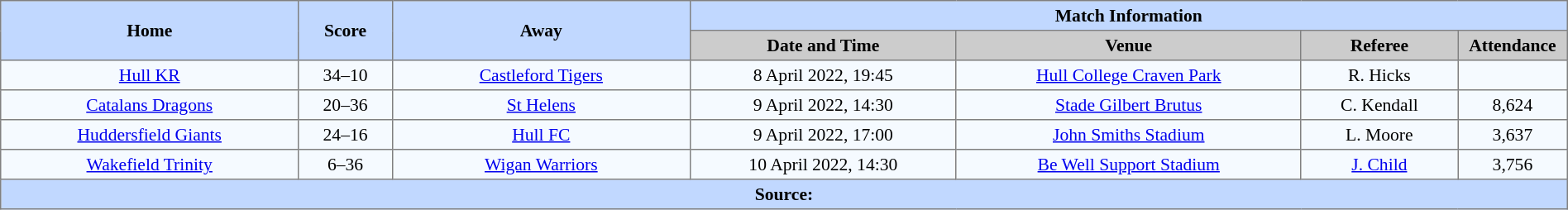<table border=1 style="border-collapse:collapse; font-size:90%; text-align:center"; cellpadding=3 cellspacing=0 width=100%>
<tr bgcolor="#c1d8ff">
<th rowspan=2 width=19%>Home</th>
<th rowspan=2 width=6%>Score</th>
<th rowspan=2 width=19%>Away</th>
<th colspan=4>Match Information</th>
</tr>
<tr bgcolor="#cccccc">
<th width=17%>Date and Time</th>
<th width=22%>Venue</th>
<th width=10%>Referee</th>
<th width=7%>Attendance</th>
</tr>
<tr bgcolor=#f5faff>
<td> <a href='#'>Hull KR</a></td>
<td>34–10</td>
<td> <a href='#'>Castleford Tigers</a></td>
<td>8 April 2022, 19:45</td>
<td><a href='#'>Hull College Craven Park</a></td>
<td>R. Hicks</td>
<td></td>
</tr>
<tr bgcolor=#f5faff>
<td> <a href='#'>Catalans Dragons</a></td>
<td>20–36</td>
<td> <a href='#'>St Helens</a></td>
<td>9 April 2022, 14:30</td>
<td><a href='#'>Stade Gilbert Brutus</a></td>
<td>C. Kendall</td>
<td>8,624</td>
</tr>
<tr bgcolor=#f5faff>
<td> <a href='#'>Huddersfield Giants</a></td>
<td>24–16</td>
<td> <a href='#'>Hull FC</a></td>
<td>9 April 2022, 17:00</td>
<td><a href='#'>John Smiths Stadium</a></td>
<td>L. Moore</td>
<td>3,637</td>
</tr>
<tr bgcolor=#f5faff>
<td> <a href='#'>Wakefield Trinity</a></td>
<td>6–36</td>
<td> <a href='#'>Wigan Warriors</a></td>
<td>10 April 2022, 14:30</td>
<td><a href='#'>Be Well Support Stadium</a></td>
<td><a href='#'>J. Child</a></td>
<td>3,756</td>
</tr>
<tr style="background:#c1d8ff;">
<th colspan=7>Source:</th>
</tr>
</table>
